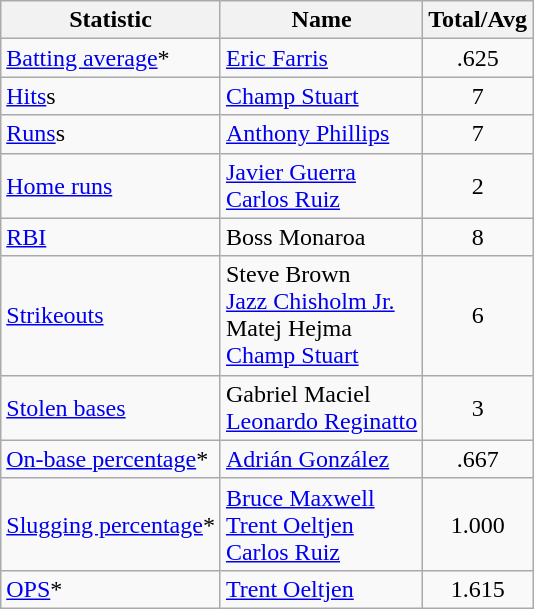<table class=wikitable>
<tr>
<th>Statistic</th>
<th>Name</th>
<th>Total/Avg</th>
</tr>
<tr>
<td><a href='#'>Batting average</a>*</td>
<td> <a href='#'>Eric Farris</a></td>
<td align=center>.625</td>
</tr>
<tr>
<td><a href='#'>Hits</a>s</td>
<td> <a href='#'>Champ Stuart</a></td>
<td align=center>7</td>
</tr>
<tr>
<td><a href='#'>Runs</a>s</td>
<td> <a href='#'>Anthony Phillips</a></td>
<td align=center>7</td>
</tr>
<tr>
<td><a href='#'>Home runs</a></td>
<td> <a href='#'>Javier Guerra</a><br> <a href='#'>Carlos Ruiz</a></td>
<td align=center>2</td>
</tr>
<tr>
<td><a href='#'>RBI</a></td>
<td> Boss Monaroa</td>
<td align=center>8</td>
</tr>
<tr>
<td><a href='#'>Strikeouts</a></td>
<td> Steve Brown<br> <a href='#'>Jazz Chisholm Jr.</a><br> Matej Hejma<br> <a href='#'>Champ Stuart</a></td>
<td align=center>6</td>
</tr>
<tr>
<td><a href='#'>Stolen bases</a></td>
<td> Gabriel Maciel<br> <a href='#'>Leonardo Reginatto</a></td>
<td align=center>3</td>
</tr>
<tr>
<td><a href='#'>On-base percentage</a>*</td>
<td> <a href='#'>Adrián González</a></td>
<td align=center>.667</td>
</tr>
<tr>
<td><a href='#'>Slugging percentage</a>*</td>
<td> <a href='#'>Bruce Maxwell</a><br> <a href='#'>Trent Oeltjen</a><br> <a href='#'>Carlos Ruiz</a></td>
<td align=center>1.000</td>
</tr>
<tr>
<td><a href='#'>OPS</a>*</td>
<td> <a href='#'>Trent Oeltjen</a></td>
<td align=center>1.615</td>
</tr>
</table>
